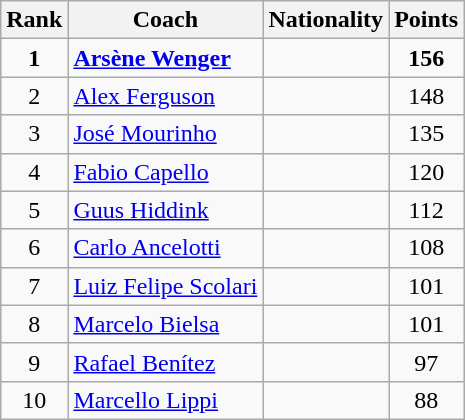<table class="wikitable">
<tr>
<th>Rank</th>
<th>Coach</th>
<th>Nationality</th>
<th>Points</th>
</tr>
<tr>
<td align="center"><strong>1</strong></td>
<td><strong><a href='#'>Arsène Wenger</a></strong></td>
<td><strong></strong></td>
<td align="center"><strong>156</strong></td>
</tr>
<tr>
<td align="center">2</td>
<td><a href='#'>Alex Ferguson</a></td>
<td></td>
<td align="center">148</td>
</tr>
<tr>
<td align="center">3</td>
<td><a href='#'>José Mourinho</a></td>
<td></td>
<td align="center">135</td>
</tr>
<tr>
<td align="center">4</td>
<td><a href='#'>Fabio Capello</a></td>
<td></td>
<td align="center">120</td>
</tr>
<tr>
<td align="center">5</td>
<td><a href='#'>Guus Hiddink</a></td>
<td></td>
<td align="center">112</td>
</tr>
<tr>
<td align="center">6</td>
<td><a href='#'>Carlo Ancelotti</a></td>
<td></td>
<td align="center">108</td>
</tr>
<tr>
<td align="center">7</td>
<td><a href='#'>Luiz Felipe Scolari</a></td>
<td></td>
<td align="center">101</td>
</tr>
<tr>
<td align="center">8</td>
<td><a href='#'>Marcelo Bielsa</a></td>
<td></td>
<td align="center">101</td>
</tr>
<tr>
<td align="center">9</td>
<td><a href='#'>Rafael Benítez</a></td>
<td></td>
<td align="center">97</td>
</tr>
<tr>
<td align="center">10</td>
<td><a href='#'>Marcello Lippi</a></td>
<td></td>
<td align="center">88</td>
</tr>
</table>
